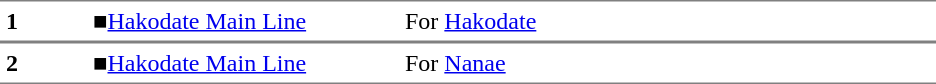<table table border=0 cellspacing=0 cellpadding=4>
<tr>
<td style="border-top:solid 1px gray; border-bottom:solid 1px gray;" width=50 rowspan=1><strong>1</strong></td>
<td style="border-top:solid 1px gray; border-bottom:solid 1px gray;" width=200><span>■</span><a href='#'>Hakodate Main Line</a></td>
<td style="border-top:solid 1px gray; border-bottom:solid 1px gray;" width=350>For <a href='#'>Hakodate</a></td>
</tr>
<tr>
<td style="border-top:solid 1px gray; border-bottom:solid 1px gray;" width=50 rowspan=1><strong>2</strong></td>
<td style="border-top:solid 1px gray; border-bottom:solid 1px gray;" width=200><span>■</span><a href='#'>Hakodate Main Line</a></td>
<td style="border-top:solid 1px gray; border-bottom:solid 1px gray;" width=350>For <a href='#'>Nanae</a></td>
</tr>
</table>
